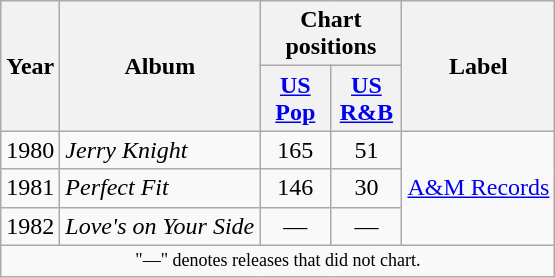<table class="wikitable" style="text-align:center;">
<tr>
<th rowspan="2">Year</th>
<th rowspan="2">Album</th>
<th colspan="2">Chart positions</th>
<th rowspan="2">Label</th>
</tr>
<tr>
<th width="40"><a href='#'>US Pop</a><br></th>
<th width="40"><a href='#'>US R&B</a><br></th>
</tr>
<tr>
<td rowspan="1">1980</td>
<td align="left"><em>Jerry Knight</em></td>
<td>165</td>
<td>51</td>
<td rowspan="3"><a href='#'>A&M Records</a></td>
</tr>
<tr>
<td rowspan="1">1981</td>
<td align="left"><em>Perfect Fit</em></td>
<td>146</td>
<td>30</td>
</tr>
<tr>
<td rowspan="1">1982</td>
<td align="left"><em>Love's on Your Side</em></td>
<td>—</td>
<td>—</td>
</tr>
<tr>
<td colspan="6" style="text-align:center; font-size:9pt;">"—" denotes releases that did not chart.</td>
</tr>
</table>
